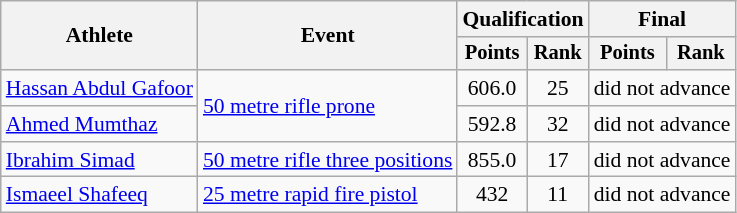<table class="wikitable" style="font-size:90%">
<tr>
<th rowspan=2>Athlete</th>
<th rowspan=2>Event</th>
<th colspan=2>Qualification</th>
<th colspan=2>Final</th>
</tr>
<tr style="font-size:95%">
<th>Points</th>
<th>Rank</th>
<th>Points</th>
<th>Rank</th>
</tr>
<tr align=center>
<td align=left><a href='#'>Hassan Abdul Gafoor</a></td>
<td align=left rowspan=2><a href='#'>50 metre rifle prone</a></td>
<td>606.0</td>
<td>25</td>
<td colspan=2>did not advance</td>
</tr>
<tr align=center>
<td align=left><a href='#'>Ahmed Mumthaz</a></td>
<td>592.8</td>
<td>32</td>
<td colspan=2>did not advance</td>
</tr>
<tr align=center>
<td align=left><a href='#'>Ibrahim Simad</a></td>
<td align=left><a href='#'>50 metre rifle three positions</a></td>
<td>855.0</td>
<td>17</td>
<td colspan=2>did not advance</td>
</tr>
<tr align=center>
<td align=left><a href='#'>Ismaeel Shafeeq</a></td>
<td align=left><a href='#'>25 metre rapid fire pistol</a></td>
<td>432</td>
<td>11</td>
<td colspan=2>did not advance</td>
</tr>
</table>
